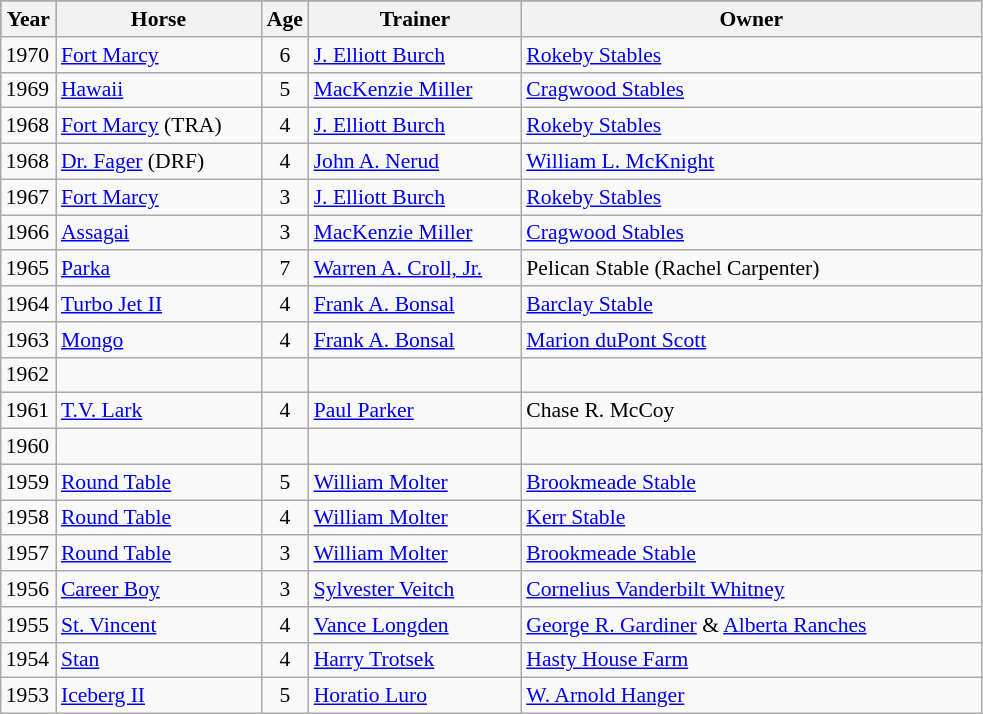<table class = "wikitable sortable" | border="1" cellpadding="0" style="border-collapse: collapse; font-size:90%">
<tr style="background:#987654; text-align:center;">
<th style="width:30px;"><strong>Year</strong><br></th>
<th style="width:130px;"><strong>Horse</strong><br></th>
<th style="width:25px;"><strong>Age</strong></th>
<th style="width:135px;"><strong>Trainer</strong><br></th>
<th style="width:300px;"><strong>Owner</strong><br></th>
</tr>
<tr>
<td>1970</td>
<td><a href='#'>Fort Marcy</a></td>
<td align=center>6</td>
<td><a href='#'>J. Elliott Burch</a></td>
<td><a href='#'>Rokeby Stables</a></td>
</tr>
<tr>
<td>1969</td>
<td><a href='#'>Hawaii</a></td>
<td align=center>5</td>
<td><a href='#'>MacKenzie Miller</a></td>
<td><a href='#'>Cragwood Stables</a></td>
</tr>
<tr>
<td>1968</td>
<td><a href='#'>Fort Marcy</a> (TRA)</td>
<td align=center>4</td>
<td><a href='#'>J. Elliott Burch</a></td>
<td><a href='#'>Rokeby Stables</a></td>
</tr>
<tr>
<td>1968</td>
<td><a href='#'>Dr. Fager</a> (DRF)</td>
<td align=center>4</td>
<td><a href='#'>John A. Nerud</a></td>
<td><a href='#'>William L. McKnight</a></td>
</tr>
<tr>
<td>1967</td>
<td><a href='#'>Fort Marcy</a></td>
<td align=center>3</td>
<td><a href='#'>J. Elliott Burch</a></td>
<td><a href='#'>Rokeby Stables</a></td>
</tr>
<tr>
<td>1966</td>
<td><a href='#'>Assagai</a></td>
<td align=center>3</td>
<td><a href='#'>MacKenzie Miller</a></td>
<td><a href='#'>Cragwood Stables</a></td>
</tr>
<tr>
<td>1965</td>
<td><a href='#'>Parka</a></td>
<td align=center>7</td>
<td><a href='#'>Warren A. Croll, Jr.</a></td>
<td>Pelican Stable (Rachel Carpenter)</td>
</tr>
<tr>
<td>1964</td>
<td><a href='#'>Turbo Jet II</a></td>
<td align=center>4</td>
<td><a href='#'>Frank A. Bonsal</a></td>
<td><a href='#'>Barclay Stable</a></td>
</tr>
<tr>
<td>1963</td>
<td><a href='#'>Mongo</a></td>
<td align=center>4</td>
<td><a href='#'>Frank A. Bonsal</a></td>
<td><a href='#'>Marion duPont Scott</a></td>
</tr>
<tr>
<td>1962</td>
<td></td>
<td></td>
<td></td>
<td></td>
</tr>
<tr>
<td>1961</td>
<td><a href='#'>T.V. Lark</a></td>
<td align=center>4</td>
<td><a href='#'>Paul Parker</a></td>
<td>Chase R. McCoy</td>
</tr>
<tr>
<td>1960</td>
<td></td>
<td></td>
<td></td>
<td></td>
</tr>
<tr>
<td>1959</td>
<td><a href='#'>Round Table</a></td>
<td align=center>5</td>
<td><a href='#'>William Molter</a></td>
<td><a href='#'>Brookmeade Stable</a></td>
</tr>
<tr>
<td>1958</td>
<td><a href='#'>Round Table</a></td>
<td align=center>4</td>
<td><a href='#'>William Molter</a></td>
<td><a href='#'>Kerr Stable</a></td>
</tr>
<tr>
<td>1957</td>
<td><a href='#'>Round Table</a></td>
<td align=center>3</td>
<td><a href='#'>William Molter</a></td>
<td><a href='#'>Brookmeade Stable</a></td>
</tr>
<tr>
<td>1956</td>
<td><a href='#'>Career Boy</a></td>
<td align=center>3</td>
<td><a href='#'>Sylvester Veitch</a></td>
<td><a href='#'>Cornelius Vanderbilt Whitney</a></td>
</tr>
<tr>
<td>1955</td>
<td><a href='#'>St. Vincent</a></td>
<td align=center>4</td>
<td><a href='#'>Vance Longden</a></td>
<td><a href='#'>George R. Gardiner</a> & <a href='#'>Alberta Ranches</a></td>
</tr>
<tr>
<td>1954</td>
<td><a href='#'>Stan</a></td>
<td align=center>4</td>
<td><a href='#'>Harry Trotsek</a></td>
<td><a href='#'>Hasty House Farm</a></td>
</tr>
<tr>
<td>1953</td>
<td><a href='#'>Iceberg II</a></td>
<td align=center>5</td>
<td><a href='#'>Horatio Luro</a></td>
<td><a href='#'>W. Arnold Hanger</a></td>
</tr>
</table>
